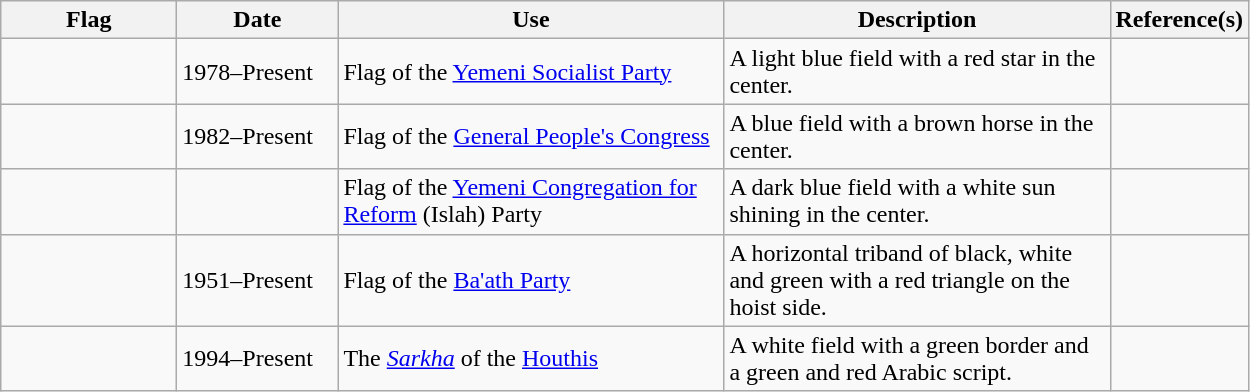<table class="wikitable">
<tr>
<th style="width:110px;">Flag</th>
<th style="width:100px;">Date</th>
<th style="width:250px;">Use</th>
<th style="width:250px;">Description</th>
<th>Reference(s)</th>
</tr>
<tr>
<td></td>
<td>1978–Present</td>
<td>Flag of the <a href='#'>Yemeni Socialist Party</a></td>
<td>A light blue field with a red star in the center.</td>
<td></td>
</tr>
<tr>
<td></td>
<td>1982–Present</td>
<td>Flag of the <a href='#'>General People's Congress</a></td>
<td>A blue field with a brown horse in the center.</td>
<td></td>
</tr>
<tr>
<td></td>
<td></td>
<td>Flag of the <a href='#'>Yemeni Congregation for Reform</a> (Islah) Party</td>
<td>A dark blue field with a white sun shining in the center.</td>
<td></td>
</tr>
<tr>
<td></td>
<td>1951–Present</td>
<td>Flag of the <a href='#'>Ba'ath Party</a></td>
<td>A horizontal triband of black, white and green with a red triangle on the hoist side.</td>
<td></td>
</tr>
<tr>
<td></td>
<td>1994–Present</td>
<td>The <em><a href='#'>Sarkha</a></em> of the <a href='#'>Houthis</a></td>
<td>A white field with a green border and a green and red Arabic script.</td>
<td></td>
</tr>
</table>
